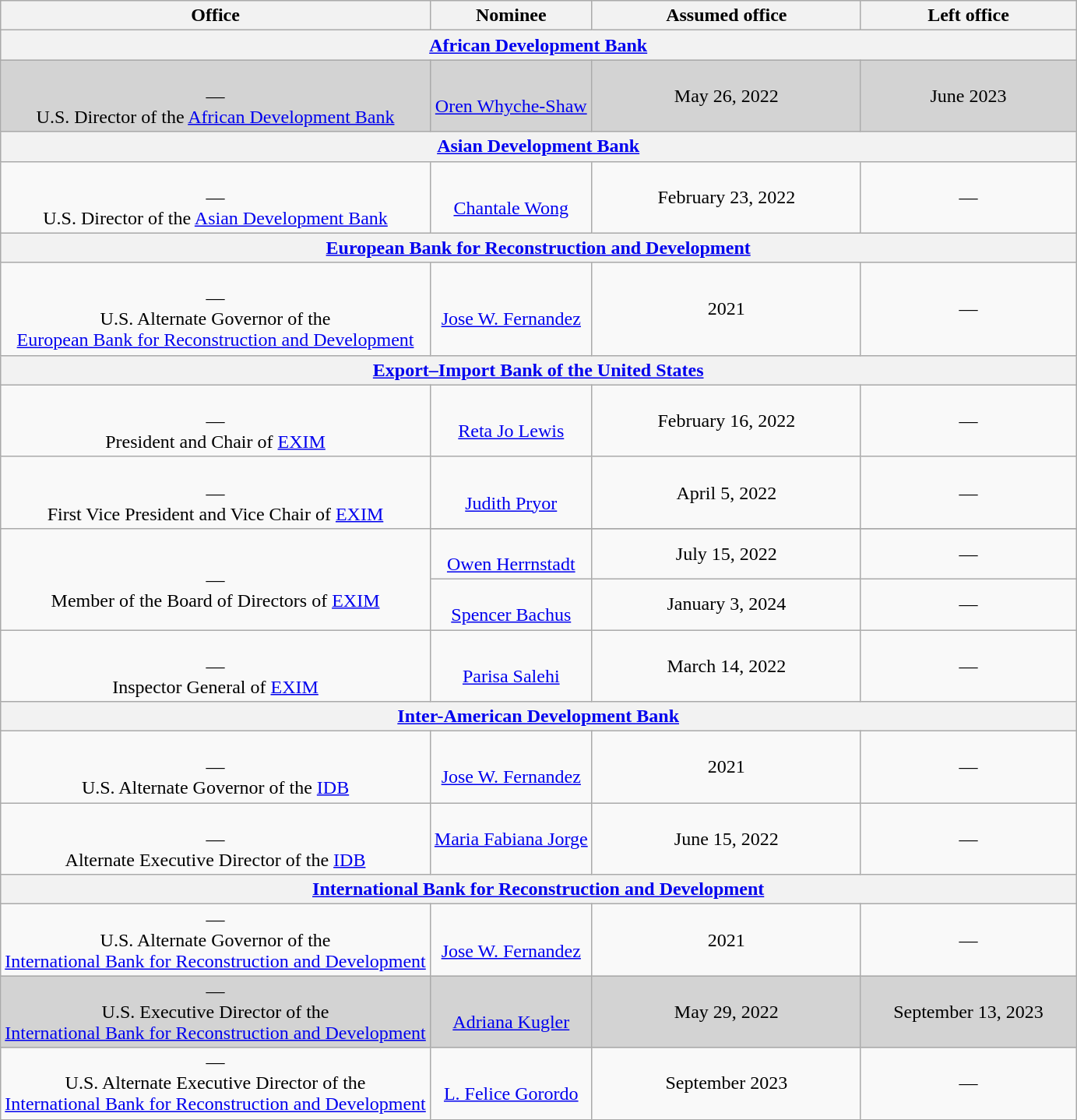<table class="wikitable sortable" style="text-align:center">
<tr>
<th>Office</th>
<th>Nominee</th>
<th style="width:25%;" data-sort-type="date">Assumed office</th>
<th style="width:20%;" data-sort-type="date">Left office</th>
</tr>
<tr>
<th colspan=4><a href='#'>African Development Bank</a></th>
</tr>
<tr style="background:lightgray;">
<td><br>—<br>U.S. Director of the <a href='#'>African Development Bank</a></td>
<td><br><a href='#'>Oren Whyche-Shaw</a></td>
<td>May 26, 2022<br></td>
<td>June 2023</td>
</tr>
<tr>
<th colspan=4><a href='#'>Asian Development Bank</a></th>
</tr>
<tr>
<td><br>—<br>U.S. Director of the <a href='#'>Asian Development Bank</a></td>
<td><br><a href='#'>Chantale Wong</a></td>
<td>February 23, 2022<br></td>
<td>—</td>
</tr>
<tr>
<th colspan=4><a href='#'>European Bank for Reconstruction and Development</a></th>
</tr>
<tr>
<td><br>—<br>U.S. Alternate Governor of the<br><a href='#'>European Bank for Reconstruction and Development</a></td>
<td><br><a href='#'>Jose W. Fernandez</a></td>
<td>2021<br></td>
<td>—</td>
</tr>
<tr>
<th colspan=4><a href='#'>Export–Import Bank of the United States</a></th>
</tr>
<tr>
<td><br>—<br>President and Chair of <a href='#'>EXIM</a></td>
<td><br><a href='#'>Reta Jo Lewis</a></td>
<td>February 16, 2022<br></td>
<td>—</td>
</tr>
<tr>
<td><br>—<br>First Vice President and Vice Chair of <a href='#'>EXIM</a></td>
<td><br><a href='#'>Judith Pryor</a></td>
<td>April 5, 2022<br></td>
<td>—</td>
</tr>
<tr>
<td rowspan=3><br>—<br>Member of the Board of Directors of <a href='#'>EXIM</a></td>
</tr>
<tr>
<td><br><a href='#'>Owen Herrnstadt</a></td>
<td>July 15, 2022<br></td>
<td>—</td>
</tr>
<tr>
<td><br><a href='#'>Spencer Bachus</a><br></td>
<td>January 3, 2024<br></td>
<td>—</td>
</tr>
<tr>
<td><br>—<br>Inspector General of <a href='#'>EXIM</a></td>
<td><br><a href='#'>Parisa Salehi</a></td>
<td>March 14, 2022<br></td>
<td>—</td>
</tr>
<tr>
<th colspan=4><a href='#'>Inter-American Development Bank</a></th>
</tr>
<tr>
<td><br>—<br>U.S. Alternate Governor of the <a href='#'>IDB</a></td>
<td><br><a href='#'>Jose W. Fernandez</a></td>
<td>2021<br></td>
<td>—</td>
</tr>
<tr>
<td><br>—<br>Alternate Executive Director of the <a href='#'>IDB</a></td>
<td><a href='#'>Maria Fabiana Jorge</a></td>
<td>June 15, 2022<br></td>
<td>—</td>
</tr>
<tr>
<th colspan=4><a href='#'>International Bank for Reconstruction and Development</a></th>
</tr>
<tr>
<td>—<br>U.S. Alternate Governor of the<br><a href='#'>International Bank for Reconstruction and Development</a></td>
<td><br><a href='#'>Jose W. Fernandez</a></td>
<td>2021<br></td>
<td>—</td>
</tr>
<tr style="background:lightgray;">
<td>—<br>U.S. Executive Director of the<br><a href='#'>International Bank for Reconstruction and Development</a></td>
<td><br><a href='#'>Adriana Kugler</a></td>
<td>May 29, 2022<br></td>
<td>September 13, 2023</td>
</tr>
<tr>
<td>—<br>U.S. Alternate Executive Director of the<br><a href='#'>International Bank for Reconstruction and Development</a></td>
<td><br><a href='#'>L. Felice Gorordo</a></td>
<td>September 2023<br></td>
<td>—</td>
</tr>
</table>
